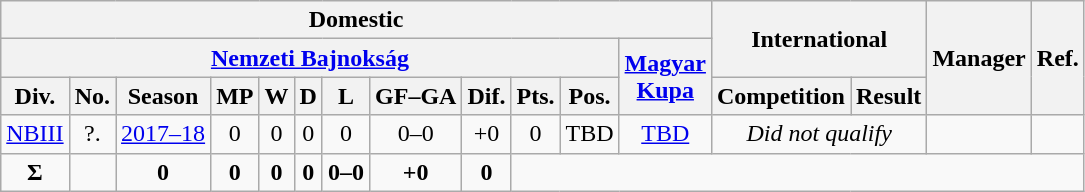<table class="wikitable"  style="text-align:center">
<tr>
<th colspan="12">Domestic</th>
<th colspan="2" rowspan="2">International</th>
<th rowspan="3">Manager</th>
<th rowspan="3">Ref.</th>
</tr>
<tr>
<th colspan="11"><a href='#'>Nemzeti Bajnokság</a></th>
<th rowspan="2"><a href='#'>Magyar<br>Kupa</a></th>
</tr>
<tr>
<th>Div.</th>
<th>No.</th>
<th>Season</th>
<th>MP</th>
<th>W</th>
<th>D</th>
<th>L</th>
<th>GF–GA</th>
<th>Dif.</th>
<th>Pts.</th>
<th>Pos.</th>
<th>Competition</th>
<th>Result</th>
</tr>
<tr>
<td><a href='#'>NBIII</a></td>
<td>?.</td>
<td><a href='#'>2017–18</a></td>
<td>0</td>
<td>0</td>
<td>0</td>
<td>0</td>
<td>0–0</td>
<td>+0</td>
<td>0</td>
<td>TBD</td>
<td><a href='#'>TBD</a></td>
<td colspan="2"><em>Did not qualify</em></td>
<td></td>
<td></td>
</tr>
<tr>
<td><strong>Σ</strong></td>
<td></td>
<td><strong>0</strong></td>
<td><strong>0</strong></td>
<td><strong>0</strong></td>
<td><strong>0</strong></td>
<td><strong>0–0</strong></td>
<td><strong>+0</strong></td>
<td><strong>0</strong></td>
</tr>
</table>
